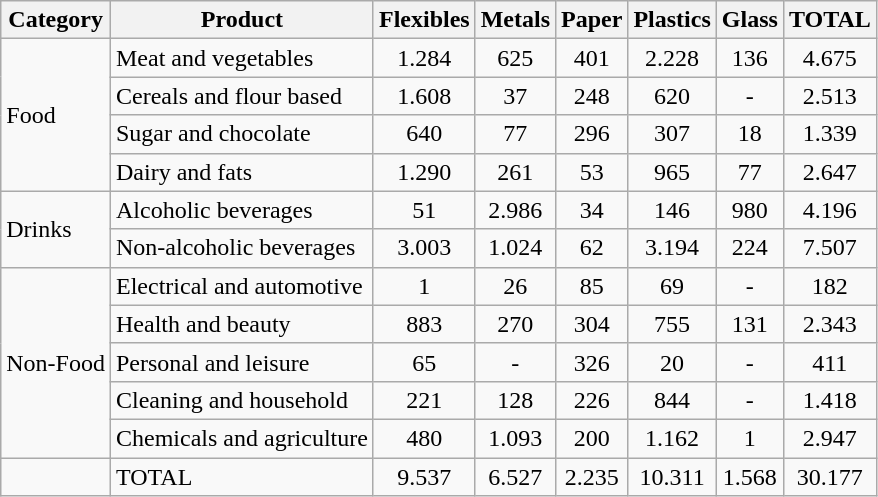<table class="wikitable">
<tr>
<th>Category</th>
<th>Product</th>
<th>Flexibles</th>
<th>Metals</th>
<th>Paper</th>
<th>Plastics</th>
<th>Glass</th>
<th>TOTAL</th>
</tr>
<tr>
<td rowspan="4">Food</td>
<td>Meat and vegetables</td>
<td align="center">1.284</td>
<td align="center">625</td>
<td align="center">401</td>
<td align="center">2.228</td>
<td align="center">136</td>
<td align="center">4.675</td>
</tr>
<tr>
<td>Cereals and flour based</td>
<td align="center">1.608</td>
<td align="center">37</td>
<td align="center">248</td>
<td align="center">620</td>
<td align="center">-</td>
<td align="center">2.513</td>
</tr>
<tr>
<td>Sugar and chocolate</td>
<td align="center">640</td>
<td align="center">77</td>
<td align="center">296</td>
<td align="center">307</td>
<td align="center">18</td>
<td align="center">1.339</td>
</tr>
<tr>
<td>Dairy and fats</td>
<td align="center">1.290</td>
<td align="center">261</td>
<td align="center">53</td>
<td align="center">965</td>
<td align="center">77</td>
<td align="center">2.647</td>
</tr>
<tr>
<td rowspan="2">Drinks</td>
<td>Alcoholic beverages</td>
<td align="center">51</td>
<td align="center">2.986</td>
<td align="center">34</td>
<td align="center">146</td>
<td align="center">980</td>
<td align="center">4.196</td>
</tr>
<tr>
<td>Non-alcoholic beverages</td>
<td align="center">3.003</td>
<td align="center">1.024</td>
<td align="center">62</td>
<td align="center">3.194</td>
<td align="center">224</td>
<td align="center">7.507</td>
</tr>
<tr>
<td rowspan="5">Non-Food</td>
<td>Electrical and automotive</td>
<td align="center">1</td>
<td align="center">26</td>
<td align="center">85</td>
<td align="center">69</td>
<td align="center">-</td>
<td align="center">182</td>
</tr>
<tr>
<td>Health and beauty</td>
<td align="center">883</td>
<td align="center">270</td>
<td align="center">304</td>
<td align="center">755</td>
<td align="center">131</td>
<td align="center">2.343</td>
</tr>
<tr>
<td>Personal and leisure</td>
<td align="center">65</td>
<td align="center">-</td>
<td align="center">326</td>
<td align="center">20</td>
<td align="center">-</td>
<td align="center">411</td>
</tr>
<tr>
<td>Cleaning and household</td>
<td align="center">221</td>
<td align="center">128</td>
<td align="center">226</td>
<td align="center">844</td>
<td align="center">-</td>
<td align="center">1.418</td>
</tr>
<tr>
<td>Chemicals and agriculture</td>
<td align="center">480</td>
<td align="center">1.093</td>
<td align="center">200</td>
<td align="center">1.162</td>
<td align="center">1</td>
<td align="center">2.947</td>
</tr>
<tr>
<td></td>
<td>TOTAL</td>
<td align="center">9.537</td>
<td align="center">6.527</td>
<td align="center">2.235</td>
<td align="center">10.311</td>
<td align="center">1.568</td>
<td align="center">30.177</td>
</tr>
</table>
